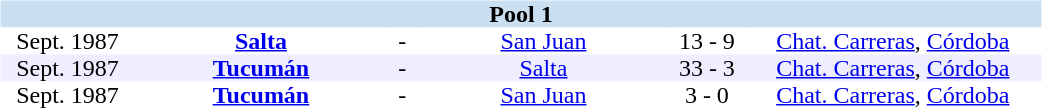<table width=700>
<tr>
<td width=700 valign="top"><br><table border=0 cellspacing=0 cellpadding=0 style="font-size: 100%; border-collapse: collapse;" width=100%>
<tr bgcolor="#CADFF0">
<td style="font-size:100%"; align="center" colspan="6"><strong>Pool 1</strong></td>
</tr>
<tr align=center bgcolor=#FFFFFF>
<td width=90>Sept. 1987</td>
<td width=170><strong><a href='#'>Salta</a></strong></td>
<td width=20>-</td>
<td width=170><a href='#'>San Juan</a></td>
<td width=50>13 - 9</td>
<td width=200><a href='#'>Chat. Carreras</a>, <a href='#'>Córdoba</a></td>
</tr>
<tr align=center bgcolor=#EEEEFF>
<td width=90>Sept. 1987</td>
<td width=170><strong><a href='#'>Tucumán</a></strong></td>
<td width=20>-</td>
<td width=170><a href='#'>Salta</a></td>
<td width=50>33 - 3</td>
<td width=200><a href='#'>Chat. Carreras</a>, <a href='#'>Córdoba</a></td>
</tr>
<tr align=center bgcolor=#FFFFFF>
<td width=90>Sept. 1987</td>
<td width=170><strong><a href='#'>Tucumán</a></strong></td>
<td width=20>-</td>
<td width=170><a href='#'>San Juan</a></td>
<td width=50>3 - 0</td>
<td width=200><a href='#'>Chat. Carreras</a>, <a href='#'>Córdoba</a></td>
</tr>
</table>
</td>
</tr>
</table>
